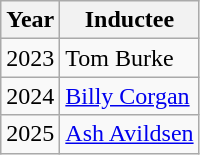<table class="wikitable">
<tr>
<th>Year</th>
<th>Inductee</th>
</tr>
<tr>
<td>2023</td>
<td>Tom Burke</td>
</tr>
<tr>
<td>2024</td>
<td><a href='#'>Billy Corgan</a></td>
</tr>
<tr>
<td>2025</td>
<td><a href='#'>Ash Avildsen</a></td>
</tr>
</table>
